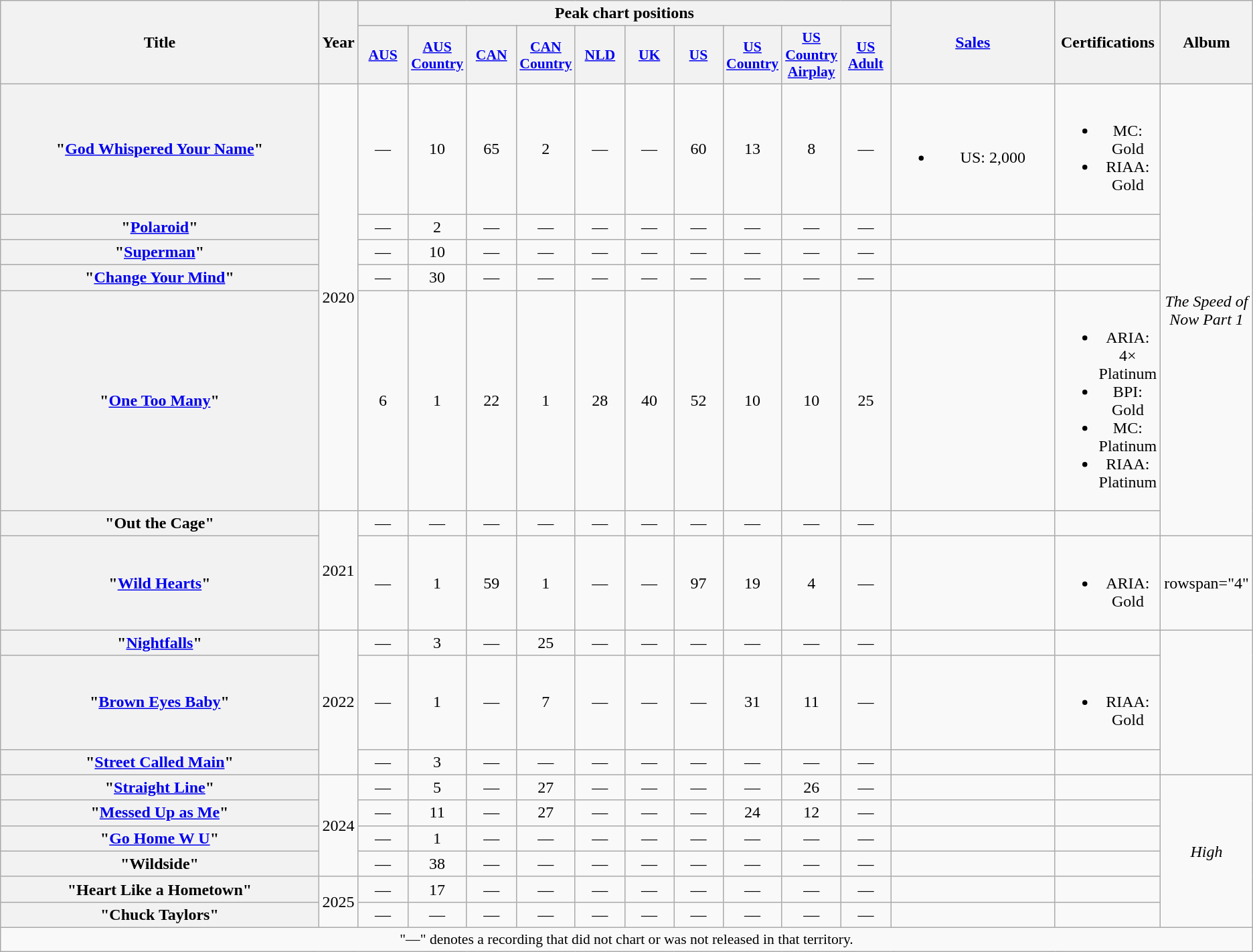<table class="wikitable plainrowheaders" style="text-align:center;" border="1">
<tr>
<th scope="col" rowspan="2" style="width:20em;">Title</th>
<th scope="col" rowspan="2">Year</th>
<th scope="col" colspan="10">Peak chart positions</th>
<th scope="col" rowspan="2" style="width:10em;"><a href='#'>Sales</a></th>
<th rowspan="2">Certifications</th>
<th scope="col" rowspan="2">Album</th>
</tr>
<tr>
<th scope="col" style="width:3em;font-size:90%;"><a href='#'>AUS</a><br></th>
<th scope="col" style="width:3em;font-size:90%;"><a href='#'>AUS<br>Country</a><br></th>
<th scope="col" style="width:3em;font-size:90%;"><a href='#'>CAN</a><br></th>
<th scope="col" style="width:3em;font-size:90%;"><a href='#'>CAN<br>Country</a><br></th>
<th scope="col" style="width:3em;font-size:90%;"><a href='#'>NLD</a><br></th>
<th scope="col" style="width:3em;font-size:90%;"><a href='#'>UK</a><br></th>
<th scope="col" style="width:3em;font-size:90%;"><a href='#'>US</a><br></th>
<th scope="col" style="width:3em;font-size:90%;"><a href='#'>US<br>Country</a><br></th>
<th scope="col" style="width:3em;font-size:90%;"><a href='#'>US<br>Country<br>Airplay</a><br></th>
<th scope="col" style="width:3em;font-size:90%;"><a href='#'>US Adult</a><br></th>
</tr>
<tr>
<th scope="row">"<a href='#'>God Whispered Your Name</a>"</th>
<td rowspan="5">2020</td>
<td>—</td>
<td>10</td>
<td>65</td>
<td>2</td>
<td>—</td>
<td>—</td>
<td>60</td>
<td>13</td>
<td>8</td>
<td>—</td>
<td><br><ul><li>US: 2,000</li></ul></td>
<td><br><ul><li>MC: Gold</li><li>RIAA: Gold</li></ul></td>
<td rowspan="6"><em>The Speed of Now Part 1</em></td>
</tr>
<tr>
<th scope="row">"<a href='#'>Polaroid</a>"</th>
<td>—</td>
<td>2</td>
<td>—</td>
<td>—</td>
<td>—</td>
<td>—</td>
<td>—</td>
<td>—</td>
<td>—</td>
<td>—</td>
<td></td>
<td></td>
</tr>
<tr>
<th scope="row">"<a href='#'>Superman</a>"</th>
<td>—</td>
<td>10</td>
<td>—</td>
<td>—</td>
<td>—</td>
<td>—</td>
<td>—</td>
<td>—</td>
<td>—</td>
<td>—</td>
<td></td>
<td></td>
</tr>
<tr>
<th scope="row">"<a href='#'>Change Your Mind</a>"</th>
<td>—</td>
<td>30</td>
<td>—</td>
<td>—</td>
<td>—</td>
<td>—</td>
<td>—</td>
<td>—</td>
<td>—</td>
<td>—</td>
<td></td>
<td></td>
</tr>
<tr>
<th scope="row">"<a href='#'>One Too Many</a>"<br></th>
<td>6</td>
<td>1</td>
<td>22</td>
<td>1</td>
<td>28</td>
<td>40</td>
<td>52</td>
<td>10</td>
<td>10</td>
<td>25</td>
<td></td>
<td><br><ul><li>ARIA: 4× Platinum</li><li>BPI: Gold</li><li>MC: Platinum</li><li>RIAA: Platinum</li></ul></td>
</tr>
<tr>
<th scope="row">"Out the Cage"<br></th>
<td rowspan="2">2021</td>
<td>—</td>
<td>—</td>
<td>—</td>
<td>—</td>
<td>—</td>
<td>—</td>
<td>—</td>
<td>—</td>
<td>—</td>
<td>—</td>
<td></td>
<td></td>
</tr>
<tr>
<th scope="row">"<a href='#'>Wild Hearts</a>"</th>
<td>—</td>
<td>1</td>
<td>59</td>
<td>1</td>
<td>—</td>
<td>—</td>
<td>97</td>
<td>19</td>
<td>4</td>
<td>—</td>
<td></td>
<td><br><ul><li>ARIA: Gold</li></ul></td>
<td>rowspan="4" </td>
</tr>
<tr>
<th scope="row">"<a href='#'>Nightfalls</a>"</th>
<td rowspan="3">2022</td>
<td>—</td>
<td>3</td>
<td>—</td>
<td>25</td>
<td>—</td>
<td>—</td>
<td>—</td>
<td>—</td>
<td>—</td>
<td>—</td>
<td></td>
<td></td>
</tr>
<tr>
<th scope="row">"<a href='#'>Brown Eyes Baby</a>"</th>
<td>—</td>
<td>1</td>
<td>—</td>
<td>7</td>
<td>—</td>
<td>—</td>
<td>—</td>
<td>31</td>
<td>11</td>
<td>—</td>
<td></td>
<td><br><ul><li>RIAA: Gold</li></ul></td>
</tr>
<tr>
<th scope="row">"<a href='#'>Street Called Main</a>"</th>
<td>—</td>
<td>3</td>
<td>—</td>
<td>—</td>
<td>—</td>
<td>—</td>
<td>—</td>
<td>—</td>
<td>—</td>
<td>—</td>
<td></td>
<td></td>
</tr>
<tr>
<th scope="row">"<a href='#'>Straight Line</a>"</th>
<td rowspan="4">2024</td>
<td>—</td>
<td>5</td>
<td>—</td>
<td>27</td>
<td>—</td>
<td>—</td>
<td>—</td>
<td>—</td>
<td>26</td>
<td>—</td>
<td></td>
<td></td>
<td rowspan="6"><em>High</em></td>
</tr>
<tr>
<th scope="row">"<a href='#'>Messed Up as Me</a>"</th>
<td>—</td>
<td>11</td>
<td>—</td>
<td>27</td>
<td>—</td>
<td>—</td>
<td>—</td>
<td>24</td>
<td>12</td>
<td>—</td>
<td></td>
<td></td>
</tr>
<tr>
<th scope="row">"<a href='#'>Go Home W U</a>"<br></th>
<td>—</td>
<td>1</td>
<td>—</td>
<td>—</td>
<td>—</td>
<td>—</td>
<td>—</td>
<td>—</td>
<td>—</td>
<td>—</td>
<td></td>
<td></td>
</tr>
<tr>
<th scope="row">"Wildside"</th>
<td>—</td>
<td>38</td>
<td>—</td>
<td>—</td>
<td>—</td>
<td>—</td>
<td>—</td>
<td>—</td>
<td>—</td>
<td>—</td>
<td></td>
<td></td>
</tr>
<tr>
<th scope="row">"Heart Like a Hometown"</th>
<td rowspan="2">2025</td>
<td>—</td>
<td>17</td>
<td>—</td>
<td>—</td>
<td>—</td>
<td>—</td>
<td>—</td>
<td>—</td>
<td>—</td>
<td>—</td>
<td></td>
<td></td>
</tr>
<tr>
<th scope="row">"Chuck Taylors"</th>
<td>—</td>
<td>—</td>
<td>—</td>
<td>—</td>
<td>—</td>
<td>—</td>
<td>—</td>
<td>—</td>
<td>—</td>
<td>—</td>
<td></td>
<td></td>
</tr>
<tr>
<td colspan="16" style="font-size:90%">"—" denotes a recording that did not chart or was not released in that territory.</td>
</tr>
</table>
